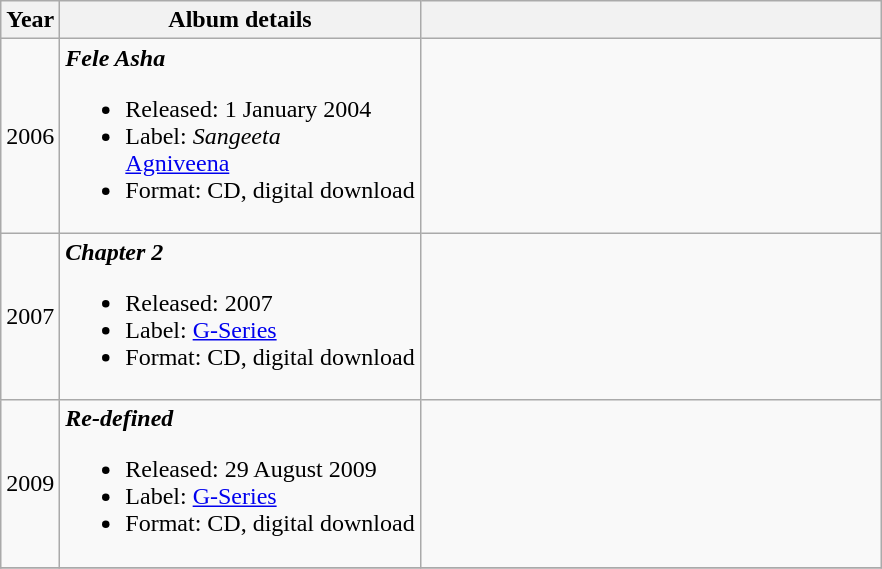<table class="wikitable" style="text-align:center;">
<tr>
<th>Year</th>
<th>Album details</th>
<th class="unsortable" style="width: 300px;"></th>
</tr>
<tr>
<td>2006</td>
<td style="text-align:left;"><strong><em>Fele Asha</em></strong><br><ul><li>Released: 1 January 2004</li><li>Label: <em>Sangeeta</em> <br> <a href='#'>Agniveena</a></li><li>Format: CD, digital download</li></ul></td>
<td></td>
</tr>
<tr>
<td>2007</td>
<td style="text-align:left;"><strong><em>Chapter 2</em></strong><br><ul><li>Released: 2007</li><li>Label: <a href='#'>G-Series</a></li><li>Format: CD, digital download</li></ul></td>
<td></td>
</tr>
<tr>
<td>2009</td>
<td style="text-align:left;"><strong><em>Re-defined</em></strong><br><ul><li>Released: 29 August 2009</li><li>Label: <a href='#'>G-Series</a></li><li>Format: CD, digital download</li></ul></td>
<td></td>
</tr>
<tr>
</tr>
</table>
